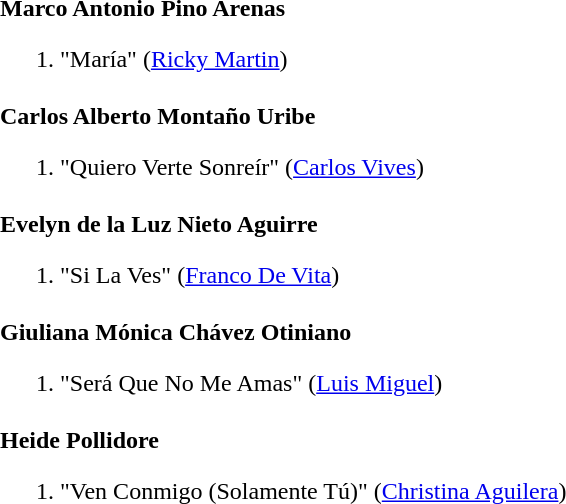<table border="0" cellpadding="0" cellspacing="4" style="margin:0 1em 1em 0; text-align:left;">
<tr>
<td valign="top"></td>
<td valign="top"><strong>Marco Antonio Pino Arenas</strong><br><ol><li>"María" (<a href='#'>Ricky Martin</a>)</li></ol></td>
</tr>
<tr>
<td valign="top"></td>
<td valign="top"><strong>Carlos Alberto Montaño Uribe</strong><br><ol><li>"Quiero Verte Sonreír" (<a href='#'>Carlos Vives</a>)</li></ol></td>
</tr>
<tr>
<td valign="top"></td>
<td valign="top"><strong>Evelyn de la Luz Nieto Aguirre</strong><br><ol><li>"Si La Ves" (<a href='#'>Franco De Vita</a>)</li></ol></td>
</tr>
<tr>
<td valign="top"></td>
<td valign="top"><strong>Giuliana Mónica Chávez Otiniano</strong><br><ol><li>"Será Que No Me Amas" (<a href='#'>Luis Miguel</a>)</li></ol></td>
</tr>
<tr>
<td valign="top"></td>
<td valign="top"><strong>Heide Pollidore</strong><br><ol><li>"Ven Conmigo (Solamente Tú)" (<a href='#'>Christina Aguilera</a>)</li></ol></td>
</tr>
</table>
